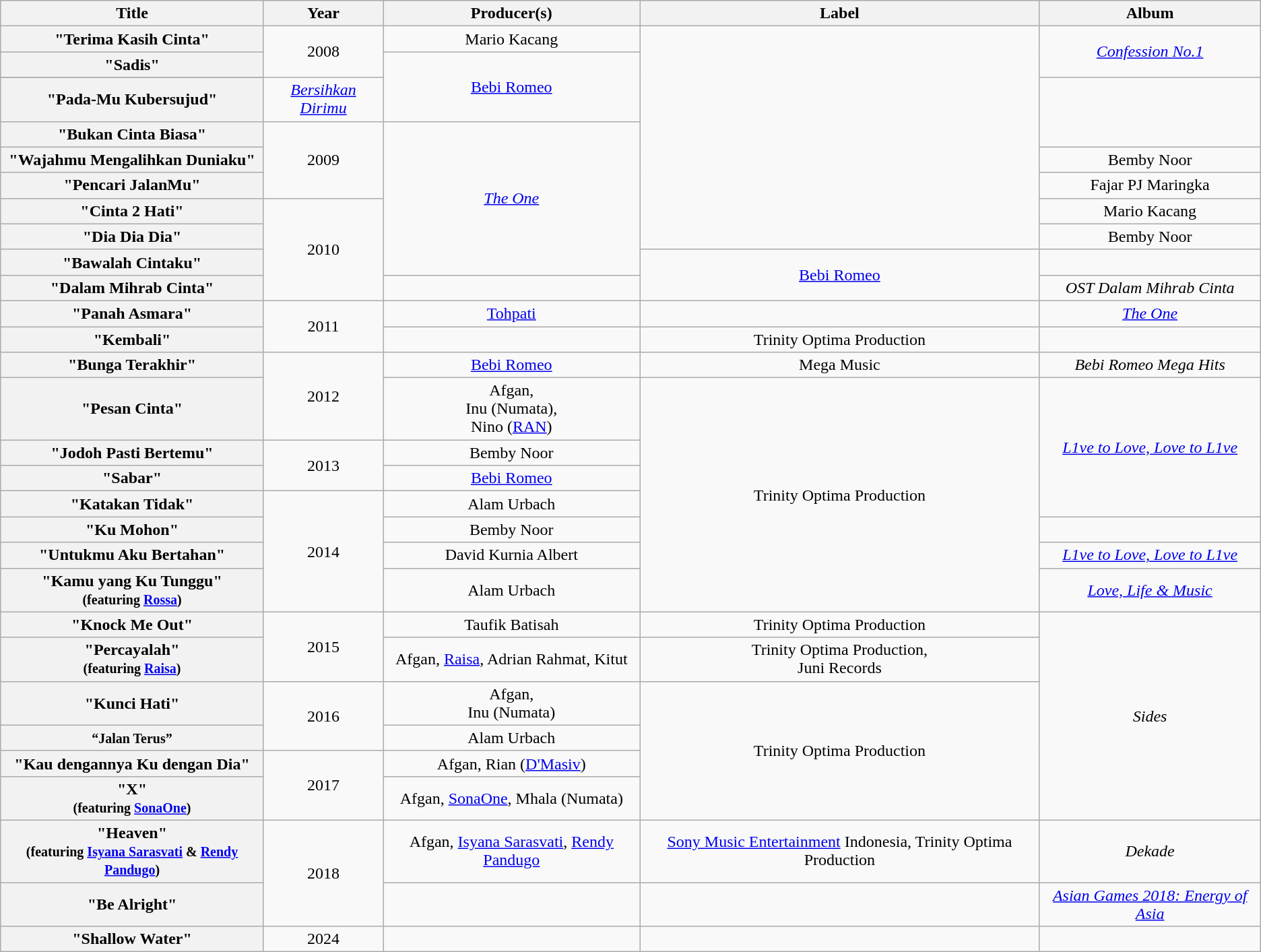<table class="wikitable plainrowheaders" style="text-align:center;">
<tr>
<th scope="col">Title</th>
<th scope="col">Year</th>
<th scope="col">Producer(s)</th>
<th scope="col">Label</th>
<th scope="col">Album</th>
</tr>
<tr>
<th scope="row">"Terima Kasih Cinta"</th>
<td rowspan="3">2008</td>
<td>Mario Kacang</td>
<td rowspan="9"></td>
<td rowspan="2"><em><a href='#'>Confession No.1</a></em></td>
</tr>
<tr>
<th scope="row">"Sadis"</th>
<td rowspan="3"><a href='#'>Bebi Romeo</a></td>
</tr>
<tr>
</tr>
<tr>
<th scope="row">"Pada-Mu Kubersujud"</th>
<td><em><a href='#'>Bersihkan Dirimu</a></em></td>
</tr>
<tr>
<th scope="row">"Bukan Cinta Biasa"</th>
<td rowspan="3">2009</td>
<td rowspan="6"><em><a href='#'>The One</a></em></td>
</tr>
<tr>
<th scope="row">"Wajahmu Mengalihkan Duniaku"</th>
<td>Bemby Noor</td>
</tr>
<tr>
<th scope="row">"Pencari JalanMu"</th>
<td>Fajar PJ Maringka</td>
</tr>
<tr>
<th scope="row">"Cinta 2 Hati"</th>
<td rowspan="4">2010</td>
<td>Mario Kacang</td>
</tr>
<tr>
<th scope="row">"Dia Dia Dia"</th>
<td>Bemby Noor</td>
</tr>
<tr>
<th scope="row">"Bawalah Cintaku"</th>
<td rowspan="2"><a href='#'>Bebi Romeo</a></td>
</tr>
<tr>
<th scope="row">"Dalam Mihrab Cinta"</th>
<td></td>
<td><em>OST Dalam Mihrab Cinta</em></td>
</tr>
<tr>
<th scope="row">"Panah Asmara"</th>
<td rowspan="2">2011</td>
<td><a href='#'>Tohpati</a></td>
<td></td>
<td><em><a href='#'>The One</a></em></td>
</tr>
<tr>
<th scope="row">"Kembali"</th>
<td></td>
<td>Trinity Optima Production</td>
<td></td>
</tr>
<tr>
<th scope="row">"Bunga Terakhir"</th>
<td rowspan="2">2012</td>
<td><a href='#'>Bebi Romeo</a></td>
<td>Mega Music</td>
<td><em>Bebi Romeo Mega Hits</em></td>
</tr>
<tr>
<th scope="row">"Pesan Cinta"</th>
<td>Afgan, <br>Inu (Numata), <br>Nino (<a href='#'>RAN</a>)</td>
<td rowspan="7">Trinity Optima Production</td>
<td rowspan="4"><em><a href='#'>L1ve to Love, Love to L1ve</a></em></td>
</tr>
<tr>
<th scope="row">"Jodoh Pasti Bertemu"</th>
<td rowspan="2">2013</td>
<td>Bemby Noor</td>
</tr>
<tr>
<th scope="row">"Sabar"</th>
<td><a href='#'>Bebi Romeo</a></td>
</tr>
<tr>
<th scope="row">"Katakan Tidak"</th>
<td rowspan="4">2014</td>
<td>Alam Urbach</td>
</tr>
<tr>
<th scope="row">"Ku Mohon"</th>
<td>Bemby Noor</td>
<td></td>
</tr>
<tr>
<th scope="row">"Untukmu Aku Bertahan"</th>
<td>David Kurnia Albert</td>
<td><em><a href='#'>L1ve to Love, Love to L1ve</a></em></td>
</tr>
<tr>
<th scope="row">"Kamu yang Ku Tunggu" <br><small>(featuring <a href='#'>Rossa</a>)</small></th>
<td>Alam Urbach</td>
<td><em><a href='#'>Love, Life & Music</a></em></td>
</tr>
<tr>
<th scope="row">"Knock Me Out"</th>
<td rowspan="2">2015</td>
<td>Taufik Batisah</td>
<td>Trinity Optima Production</td>
<td rowspan="6"><em>Sides</em></td>
</tr>
<tr>
<th scope="row">"Percayalah" <br><small>(featuring <a href='#'>Raisa</a>)</small></th>
<td>Afgan, <a href='#'>Raisa</a>, Adrian Rahmat, Kitut</td>
<td>Trinity Optima Production, <br>Juni Records</td>
</tr>
<tr>
<th scope="row">"Kunci Hati"</th>
<td rowspan="2">2016</td>
<td>Afgan, <br>Inu (Numata)</td>
<td rowspan="4">Trinity Optima Production</td>
</tr>
<tr>
<th><small>“Jalan Terus”</small></th>
<td>Alam Urbach</td>
</tr>
<tr>
<th scope="row">"Kau dengannya Ku dengan Dia"</th>
<td rowspan="2">2017</td>
<td>Afgan, Rian (<a href='#'>D'Masiv</a>)</td>
</tr>
<tr>
<th scope="row">"X" <br><small>(featuring <a href='#'>SonaOne</a>)</small></th>
<td>Afgan, <a href='#'>SonaOne</a>, Mhala (Numata)</td>
</tr>
<tr>
<th scope="row">"Heaven" <br><small>(featuring <a href='#'>Isyana Sarasvati</a> & <a href='#'>Rendy Pandugo</a>)</small></th>
<td rowspan="2">2018</td>
<td>Afgan, <a href='#'>Isyana Sarasvati</a>, <a href='#'>Rendy Pandugo</a></td>
<td><a href='#'>Sony Music Entertainment</a> Indonesia, Trinity Optima Production</td>
<td rowspan="1"><em>Dekade</em></td>
</tr>
<tr>
<th scope="row">"Be Alright"</th>
<td></td>
<td></td>
<td><em><a href='#'>Asian Games 2018: Energy of Asia</a></em></td>
</tr>
<tr>
<th scope="row">"Shallow Water"</th>
<td>2024</td>
<td></td>
<td></td>
<td></td>
</tr>
</table>
